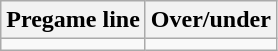<table class="wikitable">
<tr align="center">
<th style=>Pregame line</th>
<th style=>Over/under</th>
</tr>
<tr align="center">
<td></td>
<td></td>
</tr>
</table>
